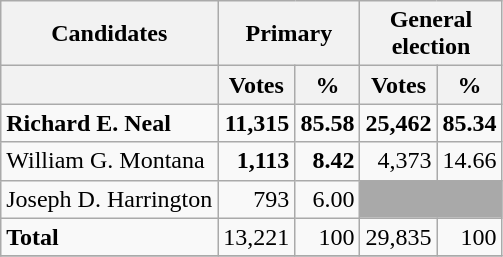<table class=wikitable>
<tr>
<th colspan=1>Candidates</th>
<th colspan=2>Primary</th>
<th colspan=2>General<br>election</th>
</tr>
<tr>
<th></th>
<th>Votes</th>
<th>%</th>
<th>Votes</th>
<th>%</th>
</tr>
<tr>
<td><strong>Richard E. Neal</strong></td>
<td align="right"><strong>11,315</strong></td>
<td align="right"><strong>85.58</strong></td>
<td align="right"><strong>25,462</strong></td>
<td align="right"><strong>85.34</strong></td>
</tr>
<tr>
<td>William G. Montana</td>
<td align="right"><strong>1,113</strong></td>
<td align="right"><strong>8.42</strong></td>
<td align="right">4,373</td>
<td align="right">14.66</td>
</tr>
<tr>
<td>Joseph D.  Harrington</td>
<td align="right">793</td>
<td align="right">6.00</td>
<td colspan=2 bgcolor=darkgray></td>
</tr>
<tr>
<td><strong>Total</strong></td>
<td align="right">13,221</td>
<td align="right">100</td>
<td align="right">29,835</td>
<td align="right">100</td>
</tr>
<tr>
</tr>
</table>
